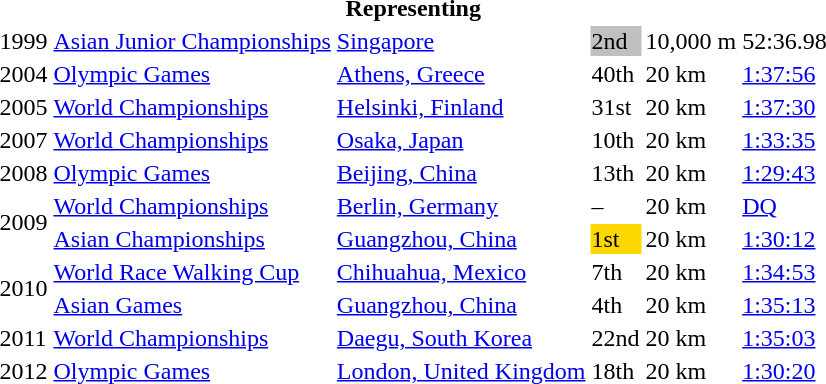<table>
<tr>
<th colspan="6">Representing </th>
</tr>
<tr>
<td>1999</td>
<td><a href='#'>Asian Junior Championships</a></td>
<td><a href='#'>Singapore</a></td>
<td bgcolor="silver">2nd</td>
<td>10,000 m</td>
<td>52:36.98</td>
</tr>
<tr>
<td>2004</td>
<td><a href='#'>Olympic Games</a></td>
<td><a href='#'>Athens, Greece</a></td>
<td>40th</td>
<td>20 km</td>
<td><a href='#'>1:37:56</a></td>
</tr>
<tr>
<td>2005</td>
<td><a href='#'>World Championships</a></td>
<td><a href='#'>Helsinki, Finland</a></td>
<td>31st</td>
<td>20 km</td>
<td><a href='#'>1:37:30</a></td>
</tr>
<tr>
<td>2007</td>
<td><a href='#'>World Championships</a></td>
<td><a href='#'>Osaka, Japan</a></td>
<td>10th</td>
<td>20 km</td>
<td><a href='#'>1:33:35</a></td>
</tr>
<tr>
<td>2008</td>
<td><a href='#'>Olympic Games</a></td>
<td><a href='#'>Beijing, China</a></td>
<td>13th</td>
<td>20 km</td>
<td><a href='#'>1:29:43</a></td>
</tr>
<tr>
<td rowspan=2>2009</td>
<td><a href='#'>World Championships</a></td>
<td><a href='#'>Berlin, Germany</a></td>
<td>–</td>
<td>20 km</td>
<td><a href='#'>DQ</a></td>
</tr>
<tr>
<td><a href='#'>Asian Championships</a></td>
<td><a href='#'>Guangzhou, China</a></td>
<td bgcolor="gold">1st</td>
<td>20 km</td>
<td><a href='#'>1:30:12</a></td>
</tr>
<tr>
<td rowspan=2>2010</td>
<td><a href='#'>World Race Walking Cup</a></td>
<td><a href='#'>Chihuahua, Mexico</a></td>
<td>7th</td>
<td>20 km</td>
<td><a href='#'>1:34:53</a></td>
</tr>
<tr>
<td><a href='#'>Asian Games</a></td>
<td><a href='#'>Guangzhou, China</a></td>
<td>4th</td>
<td>20 km</td>
<td><a href='#'>1:35:13</a></td>
</tr>
<tr>
<td>2011</td>
<td><a href='#'>World Championships</a></td>
<td><a href='#'>Daegu, South Korea</a></td>
<td>22nd</td>
<td>20 km</td>
<td><a href='#'>1:35:03</a></td>
</tr>
<tr>
<td>2012</td>
<td><a href='#'>Olympic Games</a></td>
<td><a href='#'>London, United Kingdom</a></td>
<td>18th</td>
<td>20 km</td>
<td><a href='#'>1:30:20</a></td>
</tr>
</table>
